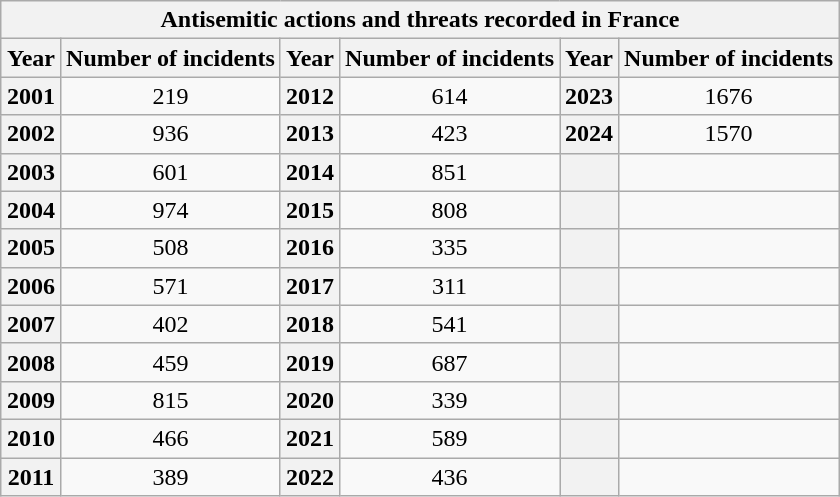<table class="wikitable" style="text-align:center; margin: 1em auto 1em auto;">
<tr>
<th colspan="6">Antisemitic actions and threats recorded in France</th>
</tr>
<tr>
<th>Year</th>
<th>Number of incidents</th>
<th>Year</th>
<th>Number of incidents</th>
<th>Year</th>
<th>Number of incidents</th>
</tr>
<tr>
<th>2001</th>
<td>219</td>
<th>2012</th>
<td>614</td>
<th>2023</th>
<td>1676</td>
</tr>
<tr>
<th>2002</th>
<td>936</td>
<th>2013</th>
<td>423</td>
<th>2024</th>
<td>1570</td>
</tr>
<tr>
<th>2003</th>
<td>601</td>
<th>2014</th>
<td>851</td>
<th></th>
<td></td>
</tr>
<tr>
<th>2004</th>
<td>974</td>
<th>2015</th>
<td>808</td>
<th></th>
<td></td>
</tr>
<tr>
<th>2005</th>
<td>508</td>
<th>2016</th>
<td>335</td>
<th></th>
<td></td>
</tr>
<tr>
<th>2006</th>
<td>571</td>
<th>2017</th>
<td>311</td>
<th></th>
<td></td>
</tr>
<tr>
<th>2007</th>
<td>402</td>
<th>2018</th>
<td>541</td>
<th></th>
<td></td>
</tr>
<tr>
<th>2008</th>
<td>459</td>
<th>2019</th>
<td>687</td>
<th></th>
<td></td>
</tr>
<tr>
<th>2009</th>
<td>815</td>
<th>2020</th>
<td>339</td>
<th></th>
<td></td>
</tr>
<tr>
<th>2010</th>
<td>466</td>
<th>2021</th>
<td>589</td>
<th></th>
<td></td>
</tr>
<tr>
<th>2011</th>
<td>389</td>
<th>2022</th>
<td>436</td>
<th></th>
<td></td>
</tr>
</table>
